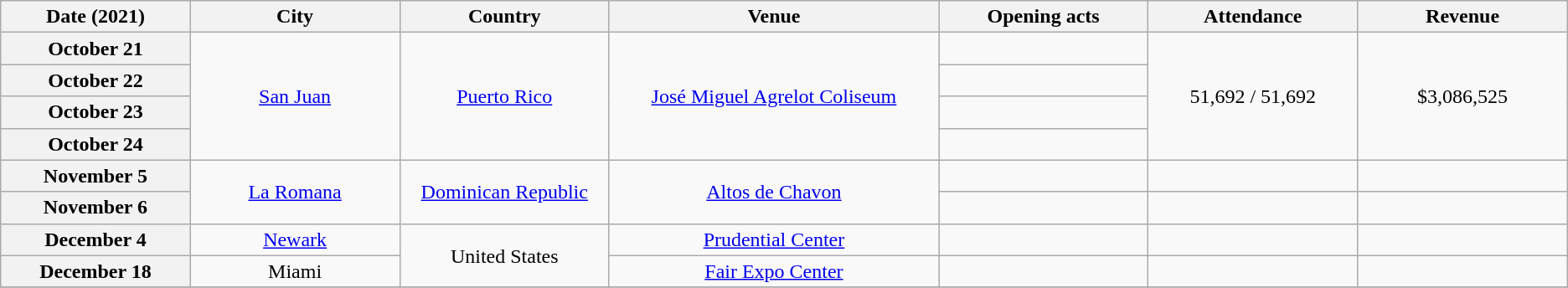<table class="wikitable plainrowheaders" style="text-align:center;">
<tr>
<th scope="col" style="width:9em;">Date (2021)</th>
<th scope="col" style="width:10em;">City</th>
<th scope="col" style="width:10em;">Country</th>
<th scope="col" style="width:16em;">Venue</th>
<th scope="col" style="width:10em;">Opening acts</th>
<th scope="col" style="width:10em;">Attendance</th>
<th scope="col" style="width:10em;">Revenue</th>
</tr>
<tr>
<th scope="row" style="text-align:center;">October 21</th>
<td rowspan="4"><a href='#'>San Juan</a></td>
<td rowspan="4"><a href='#'>Puerto Rico</a></td>
<td rowspan="4"><a href='#'>José Miguel Agrelot Coliseum</a></td>
<td></td>
<td rowspan="4">51,692 / 51,692</td>
<td rowspan="4">$3,086,525</td>
</tr>
<tr>
<th scope="row" style="text-align:center;">October 22</th>
<td></td>
</tr>
<tr>
<th scope="row" style="text-align:center;">October 23</th>
<td></td>
</tr>
<tr>
<th scope="row" style="text-align:center;">October 24</th>
<td></td>
</tr>
<tr>
<th scope="row" style="text-align:center;">November 5</th>
<td rowspan="2"><a href='#'>La Romana</a></td>
<td rowspan="2"><a href='#'>Dominican Republic</a></td>
<td rowspan="2"><a href='#'>Altos de Chavon</a></td>
<td></td>
<td></td>
<td></td>
</tr>
<tr>
<th scope="row" style="text-align:center;">November 6</th>
<td></td>
<td></td>
<td></td>
</tr>
<tr>
<th scope="row" style="text-align:center;">December 4</th>
<td><a href='#'>Newark</a></td>
<td rowspan="2">United States</td>
<td><a href='#'>Prudential Center</a></td>
<td></td>
<td></td>
<td></td>
</tr>
<tr>
<th scope="row" style="text-align:center;">December 18</th>
<td>Miami</td>
<td><a href='#'>Fair Expo Center</a></td>
<td></td>
<td></td>
<td></td>
</tr>
<tr>
</tr>
</table>
